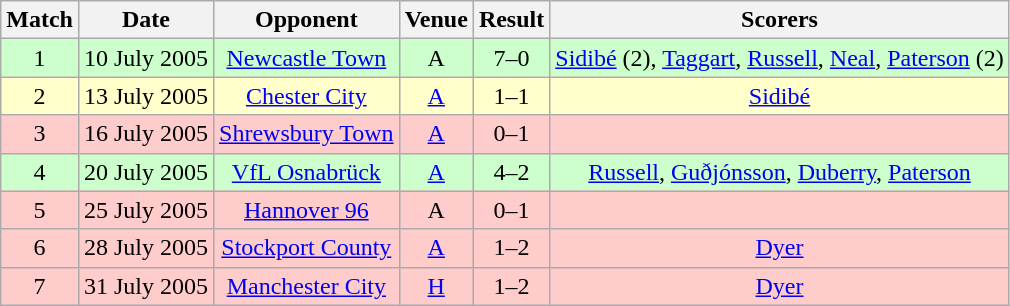<table class="wikitable " style="font-size:100%; text-align:center">
<tr>
<th>Match</th>
<th>Date</th>
<th>Opponent</th>
<th>Venue</th>
<th>Result</th>
<th>Scorers</th>
</tr>
<tr style="background: #CCFFCC;">
<td>1</td>
<td>10 July 2005</td>
<td><a href='#'>Newcastle Town</a></td>
<td>A</td>
<td>7–0</td>
<td><a href='#'>Sidibé</a> (2), <a href='#'>Taggart</a>, <a href='#'>Russell</a>, <a href='#'>Neal</a>, <a href='#'>Paterson</a> (2)</td>
</tr>
<tr style="background: #FFFFCC;">
<td>2</td>
<td>13 July 2005</td>
<td><a href='#'>Chester City</a></td>
<td><a href='#'>A</a></td>
<td>1–1</td>
<td><a href='#'>Sidibé</a></td>
</tr>
<tr style="background: #FFCCCC;">
<td>3</td>
<td>16 July 2005</td>
<td><a href='#'>Shrewsbury Town</a></td>
<td><a href='#'>A</a></td>
<td>0–1</td>
<td></td>
</tr>
<tr style="background: #CCFFCC;">
<td>4</td>
<td>20 July 2005</td>
<td><a href='#'>VfL Osnabrück</a></td>
<td><a href='#'>A</a></td>
<td>4–2</td>
<td><a href='#'>Russell</a>, <a href='#'>Guðjónsson</a>, <a href='#'>Duberry</a>, <a href='#'>Paterson</a></td>
</tr>
<tr style="background: #FFCCCC;">
<td>5</td>
<td>25 July 2005</td>
<td><a href='#'>Hannover 96</a></td>
<td>A</td>
<td>0–1</td>
<td></td>
</tr>
<tr style="background: #FFCCCC;">
<td>6</td>
<td>28 July 2005</td>
<td><a href='#'>Stockport County</a></td>
<td><a href='#'>A</a></td>
<td>1–2</td>
<td><a href='#'>Dyer</a></td>
</tr>
<tr style="background: #FFCCCC;">
<td>7</td>
<td>31 July 2005</td>
<td><a href='#'>Manchester City</a></td>
<td><a href='#'>H</a></td>
<td>1–2</td>
<td><a href='#'>Dyer</a></td>
</tr>
</table>
